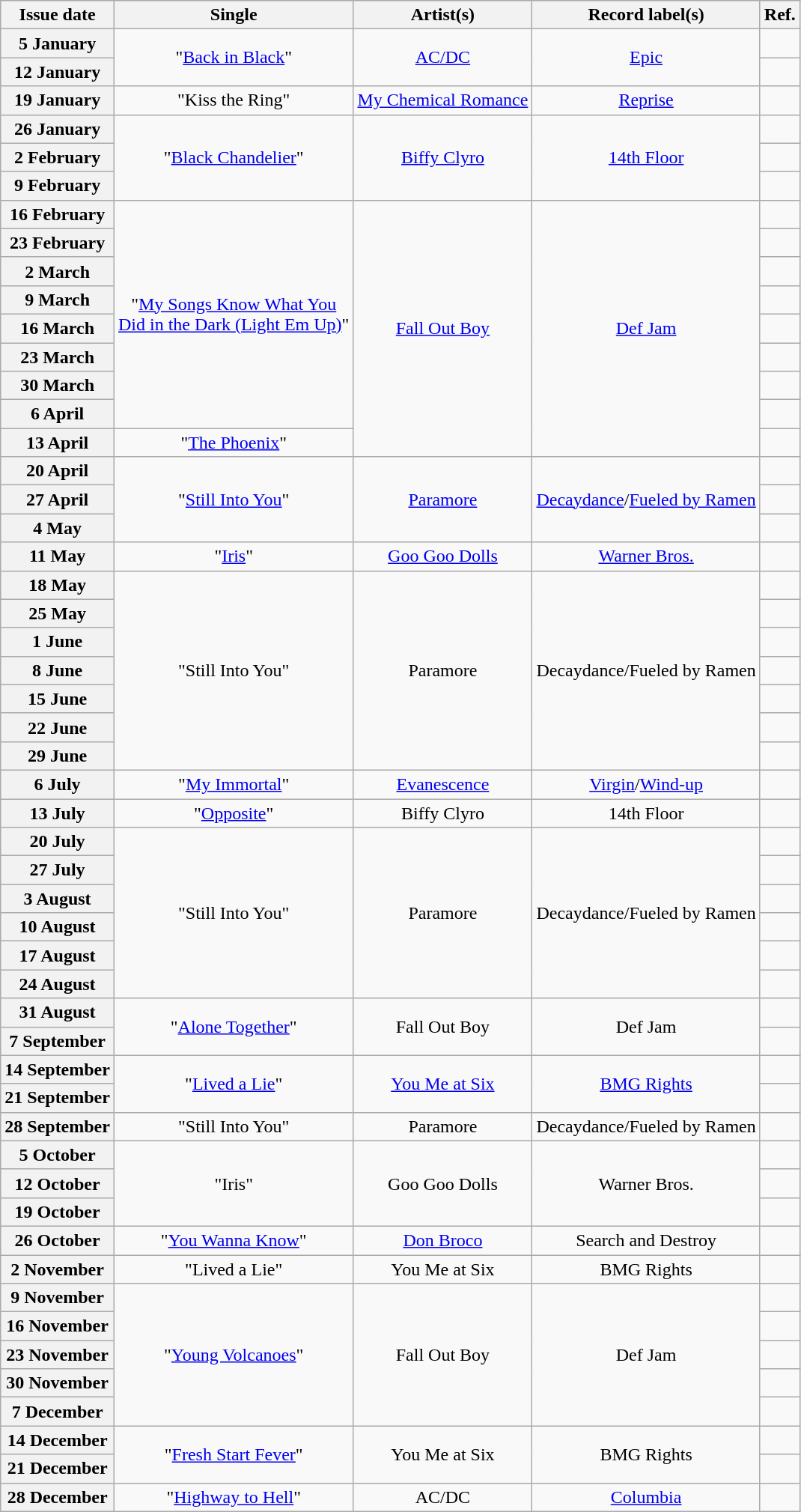<table class="wikitable plainrowheaders" style="text-align:center">
<tr>
<th scope="col">Issue date</th>
<th scope="col">Single</th>
<th scope="col">Artist(s)</th>
<th scope="col">Record label(s)</th>
<th scope="col">Ref.</th>
</tr>
<tr>
<th scope="row">5 January</th>
<td rowspan="2">"<a href='#'>Back in Black</a>"</td>
<td rowspan="2"><a href='#'>AC/DC</a></td>
<td rowspan="2"><a href='#'>Epic</a></td>
<td></td>
</tr>
<tr>
<th scope="row">12 January</th>
<td></td>
</tr>
<tr>
<th scope="row">19 January</th>
<td>"Kiss the Ring"</td>
<td><a href='#'>My Chemical Romance</a></td>
<td><a href='#'>Reprise</a></td>
<td></td>
</tr>
<tr>
<th scope="row">26 January</th>
<td rowspan="3">"<a href='#'>Black Chandelier</a>"</td>
<td rowspan="3"><a href='#'>Biffy Clyro</a></td>
<td rowspan="3"><a href='#'>14th Floor</a></td>
<td></td>
</tr>
<tr>
<th scope="row">2 February</th>
<td></td>
</tr>
<tr>
<th scope="row">9 February</th>
<td></td>
</tr>
<tr>
<th scope="row">16 February</th>
<td rowspan="8">"<a href='#'>My Songs Know What You<br>Did in the Dark (Light Em Up)</a>"</td>
<td rowspan="9"><a href='#'>Fall Out Boy</a></td>
<td rowspan="9"><a href='#'>Def Jam</a></td>
<td></td>
</tr>
<tr>
<th scope="row">23 February</th>
<td></td>
</tr>
<tr>
<th scope="row">2 March</th>
<td></td>
</tr>
<tr>
<th scope="row">9 March</th>
<td></td>
</tr>
<tr>
<th scope="row">16 March</th>
<td></td>
</tr>
<tr>
<th scope="row">23 March</th>
<td></td>
</tr>
<tr>
<th scope="row">30 March</th>
<td></td>
</tr>
<tr>
<th scope="row">6 April</th>
<td></td>
</tr>
<tr>
<th scope="row">13 April</th>
<td>"<a href='#'>The Phoenix</a>"</td>
<td></td>
</tr>
<tr>
<th scope="row">20 April</th>
<td rowspan="3">"<a href='#'>Still Into You</a>"</td>
<td rowspan="3"><a href='#'>Paramore</a></td>
<td rowspan="3"><a href='#'>Decaydance</a>/<a href='#'>Fueled by Ramen</a></td>
<td></td>
</tr>
<tr>
<th scope="row">27 April</th>
<td></td>
</tr>
<tr>
<th scope="row">4 May</th>
<td></td>
</tr>
<tr>
<th scope="row">11 May</th>
<td>"<a href='#'>Iris</a>"</td>
<td><a href='#'>Goo Goo Dolls</a></td>
<td><a href='#'>Warner Bros.</a></td>
<td></td>
</tr>
<tr>
<th scope="row">18 May</th>
<td rowspan="7">"Still Into You"</td>
<td rowspan="7">Paramore</td>
<td rowspan="7">Decaydance/Fueled by Ramen</td>
<td></td>
</tr>
<tr>
<th scope="row">25 May</th>
<td></td>
</tr>
<tr>
<th scope="row">1 June</th>
<td></td>
</tr>
<tr>
<th scope="row">8 June</th>
<td></td>
</tr>
<tr>
<th scope="row">15 June</th>
<td></td>
</tr>
<tr>
<th scope="row">22 June</th>
<td></td>
</tr>
<tr>
<th scope="row">29 June</th>
<td></td>
</tr>
<tr>
<th scope="row">6 July</th>
<td>"<a href='#'>My Immortal</a>"</td>
<td><a href='#'>Evanescence</a></td>
<td><a href='#'>Virgin</a>/<a href='#'>Wind-up</a></td>
<td></td>
</tr>
<tr>
<th scope="row">13 July</th>
<td>"<a href='#'>Opposite</a>"</td>
<td>Biffy Clyro</td>
<td>14th Floor</td>
<td></td>
</tr>
<tr>
<th scope="row">20 July</th>
<td rowspan="6">"Still Into You"</td>
<td rowspan="6">Paramore</td>
<td rowspan="6">Decaydance/Fueled by Ramen</td>
<td></td>
</tr>
<tr>
<th scope="row">27 July</th>
<td></td>
</tr>
<tr>
<th scope="row">3 August</th>
<td></td>
</tr>
<tr>
<th scope="row">10 August</th>
<td></td>
</tr>
<tr>
<th scope="row">17 August</th>
<td></td>
</tr>
<tr>
<th scope="row">24 August</th>
<td></td>
</tr>
<tr>
<th scope="row">31 August</th>
<td rowspan="2">"<a href='#'>Alone Together</a>"</td>
<td rowspan="2">Fall Out Boy</td>
<td rowspan="2">Def Jam</td>
<td></td>
</tr>
<tr>
<th scope="row">7 September</th>
<td></td>
</tr>
<tr>
<th scope="row">14 September</th>
<td rowspan="2">"<a href='#'>Lived a Lie</a>"</td>
<td rowspan="2"><a href='#'>You Me at Six</a></td>
<td rowspan="2"><a href='#'>BMG Rights</a></td>
<td></td>
</tr>
<tr>
<th scope="row">21 September</th>
<td></td>
</tr>
<tr>
<th scope="row">28 September</th>
<td>"Still Into You"</td>
<td>Paramore</td>
<td>Decaydance/Fueled by Ramen</td>
<td></td>
</tr>
<tr>
<th scope="row">5 October</th>
<td rowspan="3">"Iris"</td>
<td rowspan="3">Goo Goo Dolls</td>
<td rowspan="3">Warner Bros.</td>
<td></td>
</tr>
<tr>
<th scope="row">12 October</th>
<td></td>
</tr>
<tr>
<th scope="row">19 October</th>
<td></td>
</tr>
<tr>
<th scope="row">26 October</th>
<td>"<a href='#'>You Wanna Know</a>"</td>
<td><a href='#'>Don Broco</a></td>
<td>Search and Destroy</td>
<td></td>
</tr>
<tr>
<th scope="row">2 November</th>
<td>"Lived a Lie"</td>
<td>You Me at Six</td>
<td>BMG Rights</td>
<td></td>
</tr>
<tr>
<th scope="row">9 November</th>
<td rowspan="5">"<a href='#'>Young Volcanoes</a>"</td>
<td rowspan="5">Fall Out Boy</td>
<td rowspan="5">Def Jam</td>
<td></td>
</tr>
<tr>
<th scope="row">16 November</th>
<td></td>
</tr>
<tr>
<th scope="row">23 November</th>
<td></td>
</tr>
<tr>
<th scope="row">30 November</th>
<td></td>
</tr>
<tr>
<th scope="row">7 December</th>
<td></td>
</tr>
<tr>
<th scope="row">14 December</th>
<td rowspan="2">"<a href='#'>Fresh Start Fever</a>"</td>
<td rowspan="2">You Me at Six</td>
<td rowspan="2">BMG Rights</td>
<td></td>
</tr>
<tr>
<th scope="row">21 December</th>
<td></td>
</tr>
<tr>
<th scope="row">28 December</th>
<td>"<a href='#'>Highway to Hell</a>"</td>
<td>AC/DC</td>
<td><a href='#'>Columbia</a></td>
<td></td>
</tr>
</table>
